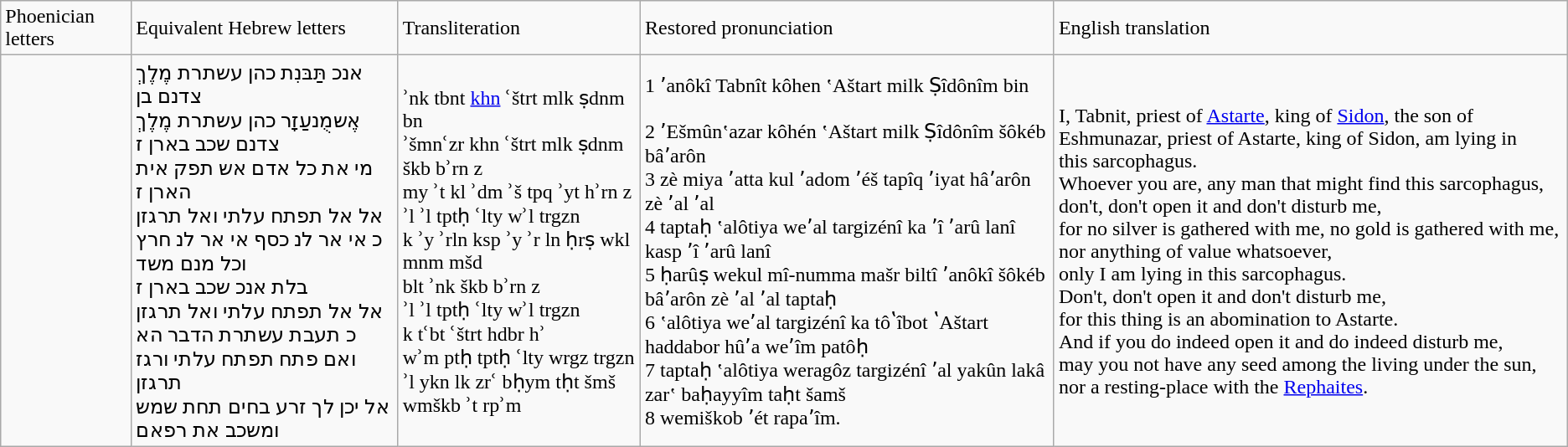<table class="wikitable">
<tr>
<td>Phoenician letters</td>
<td>Equivalent Hebrew letters</td>
<td>Transliteration</td>
<td>Restored pronunciation</td>
<td>English translation</td>
</tr>
<tr>
<td></td>
<td>אנכ תַּבּנִת כהן עשתרת מֶלֶךְ צדנם בן<br>אֶשמֻנעַזָר כהן עשתרת מֶלֶךְ צדנם שכב בארן ז<br>מי את כל אדם אש תפק אית הארן ז<br>אל אל תפתח עלתי ואל תרגזן<br>כ אי אר לנ כסף אי אר לנ חרץ וכל מנם משד<br>בלת אנכ שכב בארן ז<br>אל אל תפתח עלתי ואל תרגזן<br>כ תעבת עשתרת הדבר הא<br>ואם פתח תפתח עלתי ורגז תרגזן<br>אל יכן לך זרע בחים תחת שמש<br>ומשכב את רפאם</td>
<td>ʾnk tbnt <a href='#'>khn</a> ʿštrt mlk ṣdnm bn <br> ʾšmnʿzr khn ʿštrt mlk ṣdnm škb bʾrn z <br> my ʾt kl ʾdm ʾš tpq ʾyt hʾrn z <br> ʾl ʾl tptḥ ʿlty wʾl trgzn <br> k ʾy ʾrln ksp ʾy ʾr ln ḥrṣ wkl mnm mšd <br> blt ʾnk škb bʾrn z <br> ʾl ʾl tptḥ ʿlty wʾl trgzn <br> k tʿbt ʿštrt hdbr hʾ <br> wʾm ptḥ tptḥ ʿlty wrgz trgzn <br> ʾl ykn lk zrʿ bḥym tḥt šmš <br> wmškb ʾt rpʾm <br></td>
<td>1 ʼanôkî Tabnît kôhen ‛Aštart milk Ṣîdônîm bin<br><br>2 ʼEšmûn‛azar kôhén ‛Aštart milk Ṣîdônîm šôkéb bâʼarôn<br>
3 zè miya ʼatta kul ʼadom ʼéš tapîq ʼiyat hâʼarôn zè ʼal ʼal<br>
4 taptaḥ ‛alôtiya weʼal targizénî ka ʼî ʼarû lanî kasp ʼî ʼarû lanî<br>
5 ḥarûṣ wekul mî-numma mašr biltî ʼanôkî šôkéb bâʼarôn zè ʼal ʼal taptaḥ<br>
6 ‛alôtiya weʼal targizénî ka tôʽîbot ʽAštart haddabor hûʼa weʼîm patôḥ<br>
7 taptaḥ ‛alôtiya weragôz targizénî ʼal yakûn lakâ zar‛ baḥayyîm taḥt šamš<br>
8 wemiškob ʼét rapaʼîm.</td>
<td>I, Tabnit, priest of <a href='#'>Astarte</a>, king of <a href='#'>Sidon</a>, the son of<br>Eshmunazar, priest of Astarte, king of Sidon, am lying in<br>this sarcophagus.<br>Whoever you are, any man that might find this sarcophagus,<br>don't, don't open it and don't disturb me,<br>for no silver is gathered with me, no gold is gathered with me, nor anything of value whatsoever,<br>only I am lying in this sarcophagus.<br>Don't, don't open it and don't disturb me,<br>for this thing is an abomination to Astarte.<br>And if you do indeed open it and do indeed disturb me,<br>may you not have any seed among the living under the sun,<br>nor a resting-place with the <a href='#'>Rephaites</a>.</td>
</tr>
</table>
